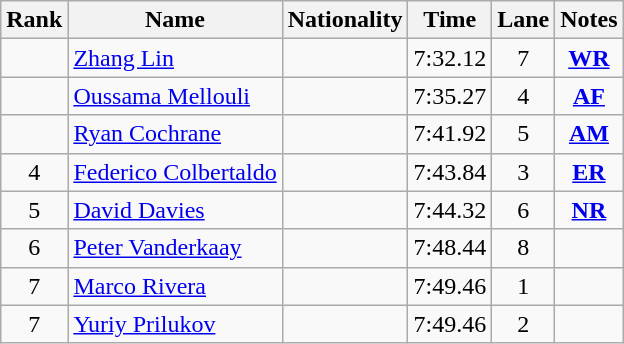<table class="wikitable sortable" style="text-align:center">
<tr>
<th>Rank</th>
<th>Name</th>
<th>Nationality</th>
<th>Time</th>
<th>Lane</th>
<th>Notes</th>
</tr>
<tr>
<td></td>
<td align="left"><a href='#'>Zhang Lin</a></td>
<td align="left"></td>
<td>7:32.12</td>
<td>7</td>
<td><strong><a href='#'>WR</a></strong></td>
</tr>
<tr>
<td></td>
<td align="left"><a href='#'>Oussama Mellouli</a></td>
<td align="left"></td>
<td>7:35.27</td>
<td>4</td>
<td><strong><a href='#'>AF</a></strong></td>
</tr>
<tr>
<td></td>
<td align="left"><a href='#'>Ryan Cochrane</a></td>
<td align="left"></td>
<td>7:41.92</td>
<td>5</td>
<td><strong><a href='#'>AM</a></strong></td>
</tr>
<tr>
<td>4</td>
<td align="left"><a href='#'>Federico Colbertaldo</a></td>
<td align="left"></td>
<td>7:43.84</td>
<td>3</td>
<td><strong><a href='#'>ER</a></strong></td>
</tr>
<tr>
<td>5</td>
<td align="left"><a href='#'>David Davies</a></td>
<td align="left"></td>
<td>7:44.32</td>
<td>6</td>
<td><strong><a href='#'>NR</a></strong></td>
</tr>
<tr>
<td>6</td>
<td align="left"><a href='#'>Peter Vanderkaay</a></td>
<td align="left"></td>
<td>7:48.44</td>
<td>8</td>
<td></td>
</tr>
<tr>
<td>7</td>
<td align="left"><a href='#'>Marco Rivera</a></td>
<td align="left"></td>
<td>7:49.46</td>
<td>1</td>
<td></td>
</tr>
<tr>
<td>7</td>
<td align="left"><a href='#'>Yuriy Prilukov</a></td>
<td align="left"></td>
<td>7:49.46</td>
<td>2</td>
<td></td>
</tr>
</table>
